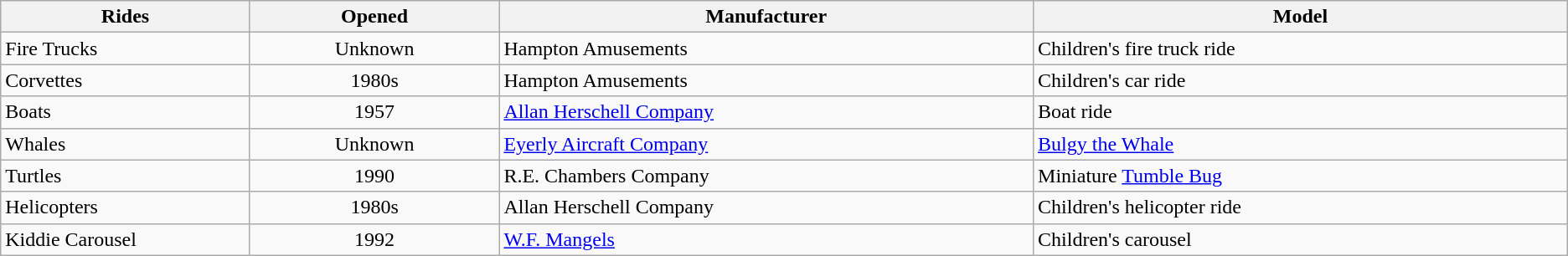<table class="wikitable sortable">
<tr>
<th style="width:7%;">Rides</th>
<th style="width:7%;">Opened</th>
<th style="width:15%;">Manufacturer</th>
<th style="width:15%;">Model</th>
</tr>
<tr>
<td>Fire Trucks</td>
<td style="text-align:center">Unknown</td>
<td>Hampton Amusements</td>
<td>Children's fire truck ride</td>
</tr>
<tr>
<td>Corvettes</td>
<td style="text-align:center">1980s</td>
<td>Hampton Amusements</td>
<td>Children's car ride</td>
</tr>
<tr>
<td>Boats</td>
<td style="text-align:center">1957</td>
<td><a href='#'>Allan Herschell Company</a></td>
<td>Boat ride</td>
</tr>
<tr>
<td>Whales</td>
<td style="text-align:center">Unknown</td>
<td><a href='#'>Eyerly Aircraft Company</a></td>
<td><a href='#'>Bulgy the Whale</a></td>
</tr>
<tr>
<td>Turtles</td>
<td style="text-align:center">1990</td>
<td>R.E. Chambers Company</td>
<td>Miniature <a href='#'>Tumble Bug</a></td>
</tr>
<tr>
<td>Helicopters</td>
<td style="text-align:center">1980s</td>
<td>Allan Herschell Company</td>
<td>Children's helicopter ride</td>
</tr>
<tr>
<td>Kiddie Carousel</td>
<td style="text-align:center">1992</td>
<td><a href='#'>W.F. Mangels</a></td>
<td>Children's carousel</td>
</tr>
</table>
